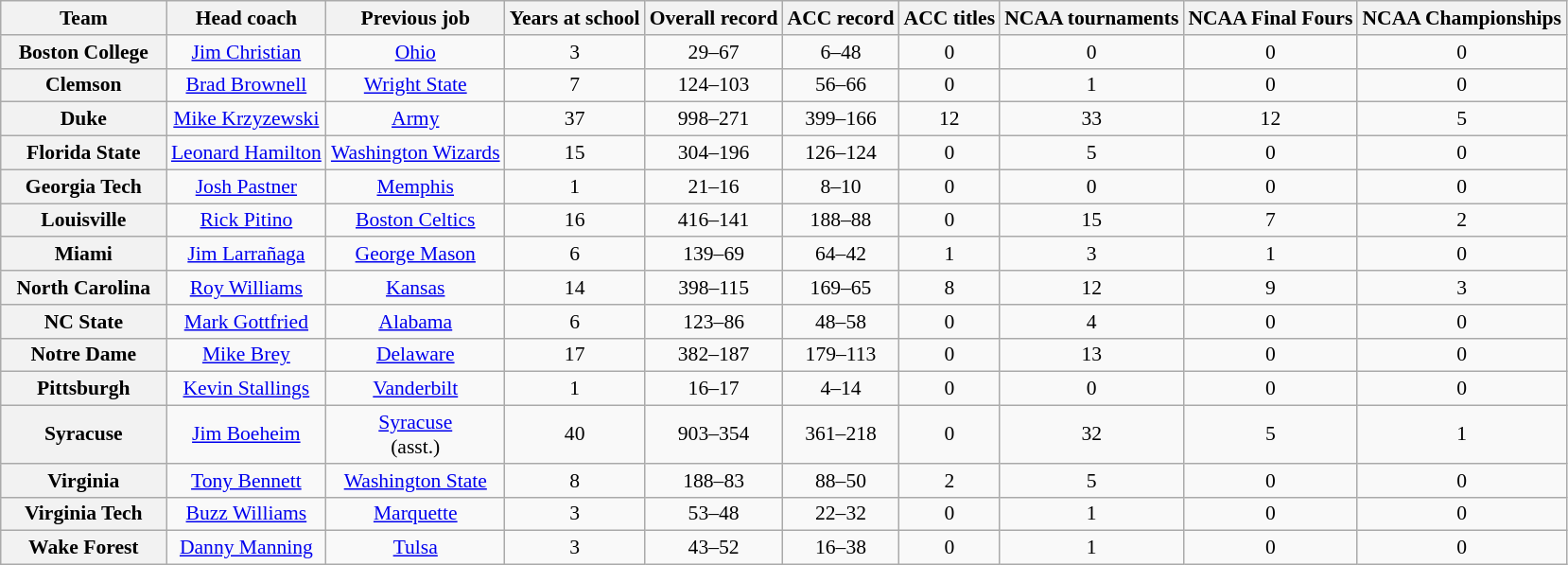<table class="wikitable sortable" style="text-align: center;font-size:90%;">
<tr>
<th width="110">Team</th>
<th>Head coach</th>
<th>Previous job</th>
<th>Years at school</th>
<th>Overall record</th>
<th>ACC record</th>
<th>ACC titles</th>
<th>NCAA tournaments</th>
<th>NCAA Final Fours</th>
<th>NCAA Championships</th>
</tr>
<tr>
<th style=>Boston College</th>
<td><a href='#'>Jim Christian</a></td>
<td><a href='#'>Ohio</a></td>
<td>3</td>
<td>29–67</td>
<td>6–48</td>
<td>0</td>
<td>0</td>
<td>0</td>
<td>0</td>
</tr>
<tr>
<th style=>Clemson</th>
<td><a href='#'>Brad Brownell</a></td>
<td><a href='#'>Wright State</a></td>
<td>7</td>
<td>124–103</td>
<td>56–66</td>
<td>0</td>
<td>1</td>
<td>0</td>
<td>0</td>
</tr>
<tr>
<th style=>Duke</th>
<td><a href='#'>Mike Krzyzewski</a></td>
<td><a href='#'>Army</a></td>
<td>37</td>
<td>998–271</td>
<td>399–166</td>
<td>12</td>
<td>33</td>
<td>12</td>
<td>5</td>
</tr>
<tr>
<th style=>Florida State</th>
<td><a href='#'>Leonard Hamilton</a></td>
<td><a href='#'>Washington Wizards</a></td>
<td>15</td>
<td>304–196</td>
<td>126–124</td>
<td>0</td>
<td>5</td>
<td>0</td>
<td>0</td>
</tr>
<tr>
<th style=>Georgia Tech</th>
<td><a href='#'>Josh Pastner</a></td>
<td><a href='#'>Memphis</a></td>
<td>1</td>
<td>21–16</td>
<td>8–10</td>
<td>0</td>
<td>0</td>
<td>0</td>
<td>0</td>
</tr>
<tr>
<th style=>Louisville</th>
<td><a href='#'>Rick Pitino</a></td>
<td><a href='#'>Boston Celtics</a></td>
<td>16</td>
<td>416–141</td>
<td>188–88</td>
<td>0</td>
<td>15</td>
<td>7</td>
<td>2</td>
</tr>
<tr>
<th style=>Miami</th>
<td><a href='#'>Jim Larrañaga</a></td>
<td><a href='#'>George Mason</a></td>
<td>6</td>
<td>139–69</td>
<td>64–42</td>
<td>1</td>
<td>3</td>
<td>1</td>
<td>0</td>
</tr>
<tr>
<th style=>North Carolina</th>
<td><a href='#'>Roy Williams</a></td>
<td><a href='#'>Kansas</a></td>
<td>14</td>
<td>398–115</td>
<td>169–65</td>
<td>8</td>
<td>12</td>
<td>9</td>
<td>3</td>
</tr>
<tr>
<th style=>NC State</th>
<td><a href='#'>Mark Gottfried</a></td>
<td><a href='#'>Alabama</a></td>
<td>6</td>
<td>123–86</td>
<td>48–58</td>
<td>0</td>
<td>4</td>
<td>0</td>
<td>0</td>
</tr>
<tr>
<th style=>Notre Dame</th>
<td><a href='#'>Mike Brey</a></td>
<td><a href='#'>Delaware</a></td>
<td>17</td>
<td>382–187</td>
<td>179–113</td>
<td>0</td>
<td>13</td>
<td>0</td>
<td>0</td>
</tr>
<tr>
<th style=>Pittsburgh</th>
<td><a href='#'>Kevin Stallings</a></td>
<td><a href='#'>Vanderbilt</a></td>
<td>1</td>
<td>16–17</td>
<td>4–14</td>
<td>0</td>
<td>0</td>
<td>0</td>
<td>0</td>
</tr>
<tr>
<th style=>Syracuse</th>
<td><a href='#'>Jim Boeheim</a></td>
<td><a href='#'>Syracuse</a><br>(asst.)</td>
<td>40</td>
<td>903–354</td>
<td>361–218</td>
<td>0</td>
<td>32</td>
<td>5</td>
<td>1</td>
</tr>
<tr>
<th style=>Virginia</th>
<td><a href='#'>Tony Bennett</a></td>
<td><a href='#'>Washington State</a></td>
<td>8</td>
<td>188–83</td>
<td>88–50</td>
<td>2</td>
<td>5</td>
<td>0</td>
<td>0</td>
</tr>
<tr>
<th style=>Virginia Tech</th>
<td><a href='#'>Buzz Williams</a></td>
<td><a href='#'>Marquette</a></td>
<td>3</td>
<td>53–48</td>
<td>22–32</td>
<td>0</td>
<td>1</td>
<td>0</td>
<td>0</td>
</tr>
<tr>
<th style=>Wake Forest</th>
<td><a href='#'>Danny Manning</a></td>
<td><a href='#'>Tulsa</a></td>
<td>3</td>
<td>43–52</td>
<td>16–38</td>
<td>0</td>
<td>1</td>
<td>0</td>
<td>0</td>
</tr>
</table>
